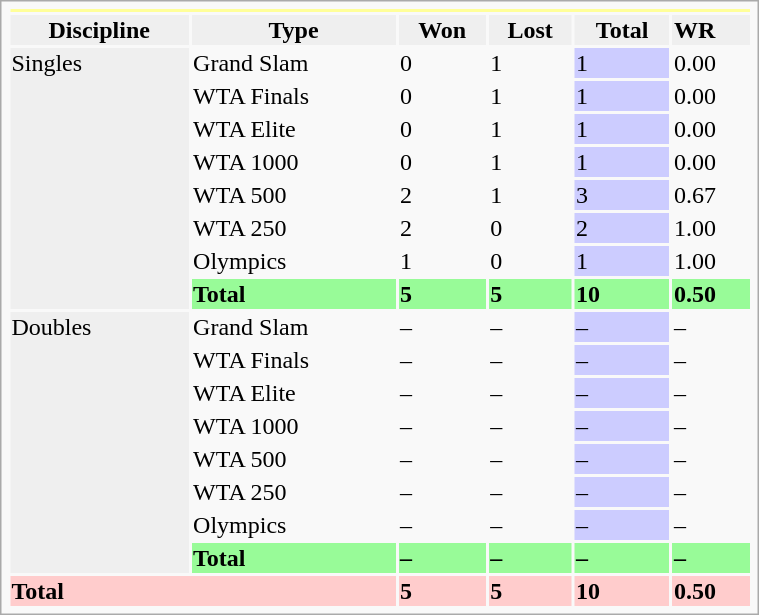<table class="infobox vcard vevent nowrap" width=40%>
<tr style="background:#ffff99">
<th colspan="6"></th>
</tr>
<tr style=background:#efefef;font-weight:bold>
<th>Discipline</th>
<th>Type</th>
<th>Won</th>
<th>Lost</th>
<th>Total</th>
<td>WR</td>
</tr>
<tr>
<td rowspan="8" bgcolor=efefef>Singles</td>
<td>Grand Slam</td>
<td>0</td>
<td>1</td>
<td style="background:#CCCCFF">1</td>
<td>0.00</td>
</tr>
<tr>
<td>WTA Finals</td>
<td>0</td>
<td>1</td>
<td style="background:#CCCCFF">1</td>
<td>0.00</td>
</tr>
<tr>
<td>WTA Elite</td>
<td>0</td>
<td>1</td>
<td style="background:#CCCCFF">1</td>
<td>0.00</td>
</tr>
<tr>
<td>WTA 1000</td>
<td>0</td>
<td>1</td>
<td style="background:#CCCCFF">1</td>
<td>0.00</td>
</tr>
<tr>
<td>WTA 500</td>
<td>2</td>
<td>1</td>
<td style="background:#CCCCFF">3</td>
<td>0.67</td>
</tr>
<tr>
<td>WTA 250</td>
<td>2</td>
<td>0</td>
<td style="background:#CCCCFF">2</td>
<td>1.00</td>
</tr>
<tr>
<td>Olympics</td>
<td>1</td>
<td>0</td>
<td style="background:#CCCCFF">1</td>
<td>1.00</td>
</tr>
<tr style="background:#98FB98;font-weight:bold">
<td>Total</td>
<td>5</td>
<td><strong>5</strong></td>
<td>10</td>
<td>0.50</td>
</tr>
<tr>
<td rowspan="8"  bgcolor=efefef>Doubles</td>
<td>Grand Slam</td>
<td>–</td>
<td>–</td>
<td style="background:#CCCCFF">–</td>
<td>–</td>
</tr>
<tr>
<td>WTA Finals</td>
<td>–</td>
<td>–</td>
<td style="background:#CCCCFF">–</td>
<td>–</td>
</tr>
<tr>
<td>WTA Elite</td>
<td>–</td>
<td>–</td>
<td style="background:#CCCCFF">–</td>
<td>–</td>
</tr>
<tr>
<td>WTA 1000</td>
<td>–</td>
<td>–</td>
<td style="background:#CCCCFF">–</td>
<td>–</td>
</tr>
<tr>
<td>WTA 500</td>
<td>–</td>
<td>–</td>
<td style="background:#CCCCFF">–</td>
<td>–</td>
</tr>
<tr>
<td>WTA 250</td>
<td>–</td>
<td>–</td>
<td style="background:#CCCCFF">–</td>
<td>–</td>
</tr>
<tr>
<td>Olympics</td>
<td>–</td>
<td>–</td>
<td style="background:#CCCCFF">–</td>
<td>–</td>
</tr>
<tr style="background:#98FB98;font-weight:bold">
<td><strong>Total</strong></td>
<td>–</td>
<td>–</td>
<td>–</td>
<td>–</td>
</tr>
<tr style="background:#FCC;font-weight:bold">
<td colspan="2"><strong>Total</strong></td>
<td>5</td>
<td><strong>5</strong></td>
<td>10</td>
<td>0.50</td>
</tr>
</table>
